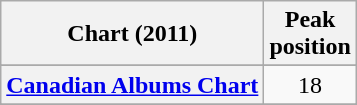<table class="wikitable sortable plainrowheaders">
<tr>
<th scope="col">Chart (2011)</th>
<th scope="col">Peak<br>position</th>
</tr>
<tr>
</tr>
<tr>
</tr>
<tr>
</tr>
<tr>
<th scope="row"><a href='#'>Canadian Albums Chart</a></th>
<td align="center">18</td>
</tr>
<tr>
</tr>
<tr>
</tr>
<tr>
</tr>
<tr>
</tr>
<tr>
</tr>
<tr>
</tr>
<tr>
</tr>
<tr>
</tr>
<tr>
</tr>
<tr>
</tr>
<tr>
</tr>
<tr>
</tr>
<tr>
</tr>
<tr>
</tr>
</table>
